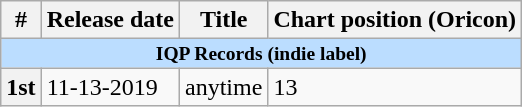<table class="wikitable">
<tr>
<th>#</th>
<th>Release date</th>
<th>Title</th>
<th>Chart position (Oricon)</th>
</tr>
<tr>
<th colspan="4" style="font-size:small;line-height:1;background-color:#BDF">IQP Records (indie label)</th>
</tr>
<tr>
<th>1st</th>
<td><div>11-13-2019</div></td>
<td><div>anytime</div></td>
<td><div>13</div></td>
</tr>
</table>
